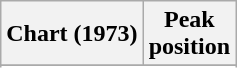<table class="wikitable sortable plainrowheaders" style="text-align:center">
<tr>
<th scope="col">Chart (1973)</th>
<th scope="col">Peak<br> position</th>
</tr>
<tr>
</tr>
<tr>
</tr>
<tr>
</tr>
</table>
